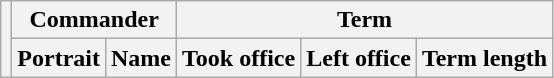<table class="wikitable sortable">
<tr>
<th rowspan=2></th>
<th colspan=2>Commander</th>
<th colspan=3>Term</th>
</tr>
<tr>
<th>Portrait</th>
<th>Name</th>
<th>Took office</th>
<th>Left office</th>
<th>Term length<br>



















</th>
</tr>
</table>
